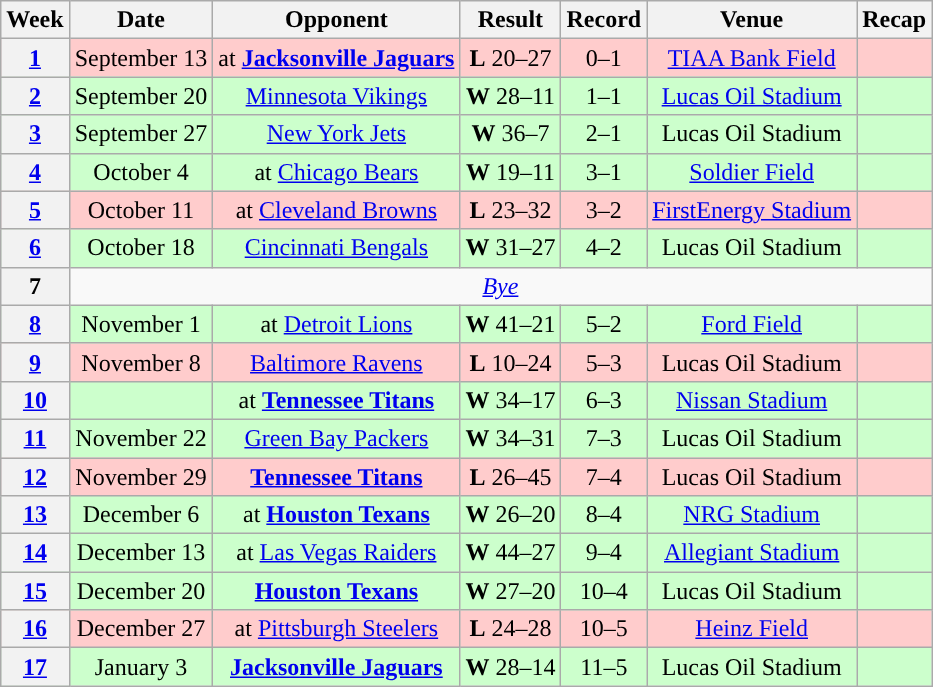<table class="wikitable" style="text-align:center">
<tr>
<th>Week</th>
<th>Date</th>
<th>Opponent</th>
<th>Result</th>
<th>Record</th>
<th>Venue</th>
<th>Recap</th>
</tr>
<tr style="background:#fcc">
<th><a href='#'>1</a></th>
<td>September 13</td>
<td>at <strong><a href='#'>Jacksonville Jaguars</a></strong></td>
<td><strong>L</strong> 20–27</td>
<td>0–1</td>
<td><a href='#'>TIAA Bank Field</a></td>
<td></td>
</tr>
<tr style="background:#cfc">
<th><a href='#'>2</a></th>
<td>September 20</td>
<td><a href='#'>Minnesota Vikings</a></td>
<td><strong>W</strong> 28–11</td>
<td>1–1</td>
<td><a href='#'>Lucas Oil Stadium</a></td>
<td></td>
</tr>
<tr style="background:#cfc">
<th><a href='#'>3</a></th>
<td>September 27</td>
<td><a href='#'>New York Jets</a></td>
<td><strong>W</strong> 36–7</td>
<td>2–1</td>
<td>Lucas Oil Stadium</td>
<td></td>
</tr>
<tr style="background:#cfc">
<th><a href='#'>4</a></th>
<td>October 4</td>
<td>at <a href='#'>Chicago Bears</a></td>
<td><strong>W</strong> 19–11</td>
<td>3–1</td>
<td><a href='#'>Soldier Field</a></td>
<td></td>
</tr>
<tr style="background:#fcc">
<th><a href='#'>5</a></th>
<td>October 11</td>
<td>at <a href='#'>Cleveland Browns</a></td>
<td><strong>L</strong> 23–32</td>
<td>3–2</td>
<td><a href='#'>FirstEnergy Stadium</a></td>
<td></td>
</tr>
<tr style="background:#cfc">
<th><a href='#'>6</a></th>
<td>October 18</td>
<td><a href='#'>Cincinnati Bengals</a></td>
<td><strong>W</strong> 31–27</td>
<td>4–2</td>
<td>Lucas Oil Stadium</td>
<td></td>
</tr>
<tr>
<th>7</th>
<td colspan="6"><em><a href='#'>Bye</a></em></td>
</tr>
<tr style="background:#cfc">
<th><a href='#'>8</a></th>
<td>November 1</td>
<td>at <a href='#'>Detroit Lions</a></td>
<td><strong>W</strong> 41–21</td>
<td>5–2</td>
<td><a href='#'>Ford Field</a></td>
<td></td>
</tr>
<tr style="background:#fcc">
<th><a href='#'>9</a></th>
<td>November 8</td>
<td><a href='#'>Baltimore Ravens</a></td>
<td><strong>L</strong> 10–24</td>
<td>5–3</td>
<td>Lucas Oil Stadium</td>
<td></td>
</tr>
<tr style="background:#cfc">
<th><a href='#'>10</a></th>
<td></td>
<td>at <strong><a href='#'>Tennessee Titans</a></strong></td>
<td><strong>W</strong> 34–17</td>
<td>6–3</td>
<td><a href='#'>Nissan Stadium</a></td>
<td></td>
</tr>
<tr style="background:#cfc">
<th><a href='#'>11</a></th>
<td>November 22</td>
<td><a href='#'>Green Bay Packers</a></td>
<td><strong>W</strong> 34–31 </td>
<td>7–3</td>
<td>Lucas Oil Stadium</td>
<td></td>
</tr>
<tr style="background:#fcc">
<th><a href='#'>12</a></th>
<td>November 29</td>
<td><strong><a href='#'>Tennessee Titans</a></strong></td>
<td><strong>L</strong> 26–45</td>
<td>7–4</td>
<td>Lucas Oil Stadium</td>
<td></td>
</tr>
<tr style="background:#cfc">
<th><a href='#'>13</a></th>
<td>December 6</td>
<td>at <strong><a href='#'>Houston Texans</a></strong></td>
<td><strong>W</strong> 26–20</td>
<td>8–4</td>
<td><a href='#'>NRG Stadium</a></td>
<td></td>
</tr>
<tr style="background:#cfc">
<th><a href='#'>14</a></th>
<td>December 13</td>
<td>at <a href='#'>Las Vegas Raiders</a></td>
<td><strong>W</strong> 44–27</td>
<td>9–4</td>
<td><a href='#'>Allegiant Stadium</a></td>
<td></td>
</tr>
<tr style="background:#cfc">
<th><a href='#'>15</a></th>
<td>December 20</td>
<td><strong><a href='#'>Houston Texans</a></strong></td>
<td><strong>W</strong> 27–20</td>
<td>10–4</td>
<td>Lucas Oil Stadium</td>
<td></td>
</tr>
<tr style="background:#fcc">
<th><a href='#'>16</a></th>
<td>December 27</td>
<td>at <a href='#'>Pittsburgh Steelers</a></td>
<td><strong>L</strong> 24–28</td>
<td>10–5</td>
<td><a href='#'>Heinz Field</a></td>
<td></td>
</tr>
<tr style="background:#cfc">
<th><a href='#'>17</a></th>
<td>January 3</td>
<td><strong><a href='#'>Jacksonville Jaguars</a></strong></td>
<td><strong>W</strong> 28–14</td>
<td>11–5</td>
<td>Lucas Oil Stadium</td>
<td></td>
</tr>
</table>
